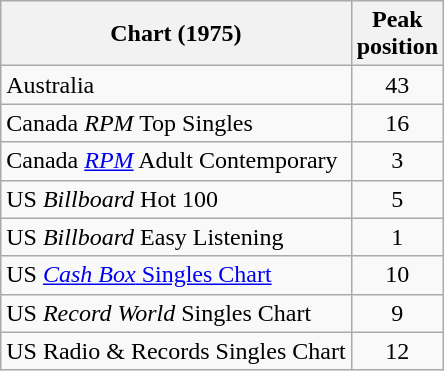<table class="wikitable sortable">
<tr>
<th>Chart (1975)</th>
<th>Peak<br>position</th>
</tr>
<tr>
<td>Australia </td>
<td style="text-align:center;">43</td>
</tr>
<tr>
<td>Canada <em>RPM</em> Top Singles </td>
<td style="text-align:center;">16</td>
</tr>
<tr>
<td>Canada <em><a href='#'>RPM</a></em> Adult Contemporary </td>
<td style="text-align:center;">3</td>
</tr>
<tr>
<td>US <em>Billboard</em> Hot 100 </td>
<td style="text-align:center;">5</td>
</tr>
<tr>
<td>US <em>Billboard</em> Easy Listening </td>
<td style="text-align:center;">1</td>
</tr>
<tr>
<td>US <a href='#'><em>Cash Box</em> Singles Chart</a></td>
<td style="text-align:center;">10</td>
</tr>
<tr>
<td>US <em>Record World</em> Singles Chart</td>
<td style="text-align:center;">9</td>
</tr>
<tr>
<td>US Radio & Records Singles Chart</td>
<td style="text-align:center;">12</td>
</tr>
</table>
